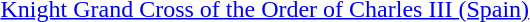<table>
<tr>
<td rowspan=2 style="width:60px; vertical-align:top;"></td>
<td><a href='#'>Knight Grand Cross of the Order of Charles III (Spain)</a></td>
</tr>
</table>
